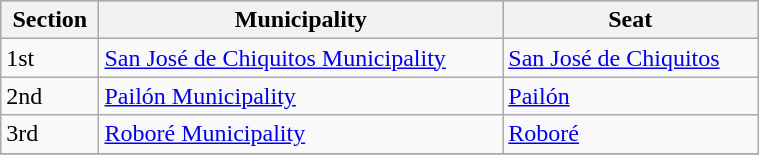<table class="wikitable" border="1" style="width:40%;" border="1">
<tr bgcolor=silver>
<th>Section</th>
<th>Municipality</th>
<th>Seat</th>
</tr>
<tr>
<td>1st</td>
<td><a href='#'>San José de Chiquitos Municipality</a></td>
<td><a href='#'>San José de Chiquitos</a></td>
</tr>
<tr>
<td>2nd</td>
<td><a href='#'>Pailón Municipality</a></td>
<td><a href='#'>Pailón</a></td>
</tr>
<tr>
<td>3rd</td>
<td><a href='#'>Roboré Municipality</a></td>
<td><a href='#'>Roboré</a></td>
</tr>
<tr>
</tr>
</table>
